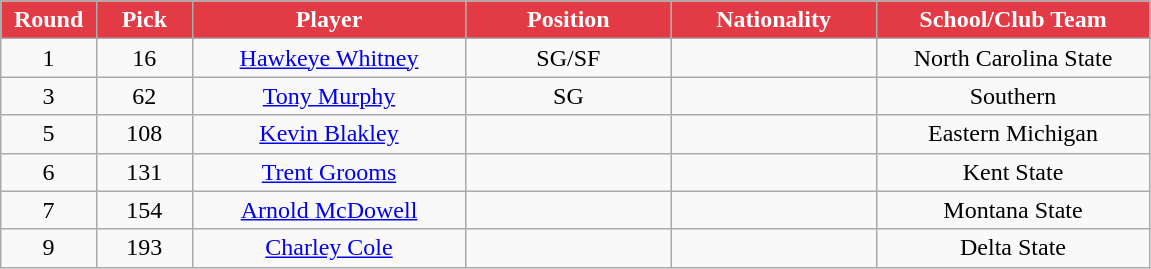<table class="wikitable sortable sortable">
<tr>
<th style="background-color: #E23B45;  color: #FFFFFF" width="7%">Round</th>
<th style="background-color: #E23B45;  color: #FFFFFF" width="7%">Pick</th>
<th style="background-color: #E23B45;  color: #FFFFFF" width="20%">Player</th>
<th style="background-color: #E23B45;  color: #FFFFFF" width="15%">Position</th>
<th style="background-color: #E23B45;  color: #FFFFFF" width="15%">Nationality</th>
<th style="background-color: #E23B45;  color: #FFFFFF" width="20%">School/Club Team</th>
</tr>
<tr style="text-align: center">
<td>1</td>
<td>16</td>
<td><a href='#'>Hawkeye Whitney</a></td>
<td>SG/SF</td>
<td></td>
<td>North Carolina State</td>
</tr>
<tr style="text-align: center">
<td>3</td>
<td>62</td>
<td><a href='#'>Tony Murphy</a></td>
<td>SG</td>
<td></td>
<td>Southern</td>
</tr>
<tr style="text-align: center">
<td>5</td>
<td>108</td>
<td><a href='#'>Kevin Blakley</a></td>
<td></td>
<td></td>
<td>Eastern Michigan</td>
</tr>
<tr style="text-align: center">
<td>6</td>
<td>131</td>
<td><a href='#'>Trent Grooms</a></td>
<td></td>
<td></td>
<td>Kent State</td>
</tr>
<tr style="text-align: center">
<td>7</td>
<td>154</td>
<td><a href='#'>Arnold McDowell</a></td>
<td></td>
<td></td>
<td>Montana State</td>
</tr>
<tr style="text-align: center">
<td>9</td>
<td>193</td>
<td><a href='#'>Charley Cole</a></td>
<td></td>
<td></td>
<td>Delta State</td>
</tr>
</table>
